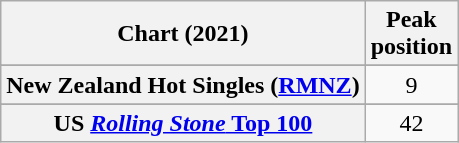<table class="wikitable sortable plainrowheaders" style="text-align:center">
<tr>
<th scope="col">Chart (2021)</th>
<th scope="col">Peak<br>position</th>
</tr>
<tr>
</tr>
<tr>
</tr>
<tr>
</tr>
<tr>
<th scope="row">New Zealand Hot Singles (<a href='#'>RMNZ</a>)</th>
<td>9</td>
</tr>
<tr>
</tr>
<tr>
</tr>
<tr>
</tr>
<tr>
<th scope="row">US <a href='#'><em>Rolling Stone</em> Top 100</a></th>
<td>42</td>
</tr>
</table>
